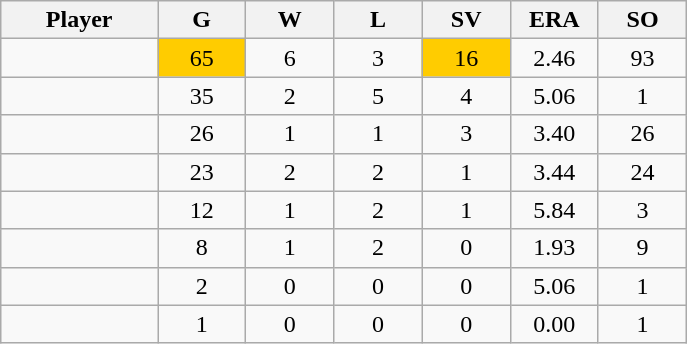<table class="wikitable sortable">
<tr>
<th bgcolor="#DDDDFF" width="16%">Player</th>
<th bgcolor="#DDDDFF" width="9%">G</th>
<th bgcolor="#DDDDFF" width="9%">W</th>
<th bgcolor="#DDDDFF" width="9%">L</th>
<th bgcolor="#DDDDFF" width="9%">SV</th>
<th bgcolor="#DDDDFF" width="9%">ERA</th>
<th bgcolor="#DDDDFF" width="9%">SO</th>
</tr>
<tr align="center">
<td></td>
<td bgcolor="#FFCC00">65</td>
<td>6</td>
<td>3</td>
<td bgcolor="#FFCC00">16</td>
<td>2.46</td>
<td>93</td>
</tr>
<tr align="center">
<td></td>
<td>35</td>
<td>2</td>
<td>5</td>
<td>4</td>
<td>5.06</td>
<td>1</td>
</tr>
<tr align="center">
<td></td>
<td>26</td>
<td>1</td>
<td>1</td>
<td>3</td>
<td>3.40</td>
<td>26</td>
</tr>
<tr align="center">
<td></td>
<td>23</td>
<td>2</td>
<td>2</td>
<td>1</td>
<td>3.44</td>
<td>24</td>
</tr>
<tr align="center">
<td></td>
<td>12</td>
<td>1</td>
<td>2</td>
<td>1</td>
<td>5.84</td>
<td>3</td>
</tr>
<tr align="center">
<td></td>
<td>8</td>
<td>1</td>
<td>2</td>
<td>0</td>
<td>1.93</td>
<td>9</td>
</tr>
<tr align="center">
<td></td>
<td>2</td>
<td>0</td>
<td>0</td>
<td>0</td>
<td>5.06</td>
<td>1</td>
</tr>
<tr align="center">
<td></td>
<td>1</td>
<td>0</td>
<td>0</td>
<td>0</td>
<td>0.00</td>
<td>1</td>
</tr>
</table>
